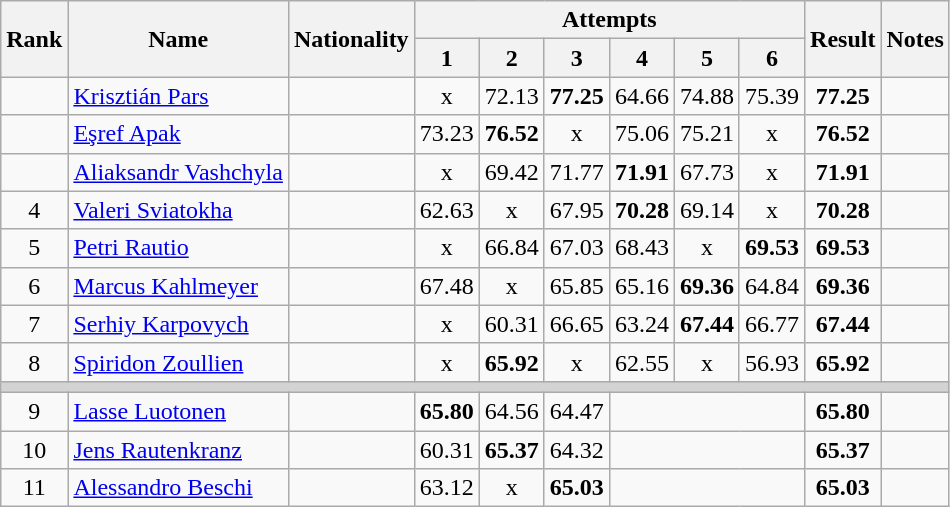<table class="wikitable sortable" style="text-align:center">
<tr>
<th rowspan=2>Rank</th>
<th rowspan=2>Name</th>
<th rowspan=2>Nationality</th>
<th colspan=6>Attempts</th>
<th rowspan=2>Result</th>
<th rowspan=2>Notes</th>
</tr>
<tr>
<th>1</th>
<th>2</th>
<th>3</th>
<th>4</th>
<th>5</th>
<th>6</th>
</tr>
<tr>
<td></td>
<td align=left><a href='#'>Krisztián Pars</a></td>
<td align=left></td>
<td>x</td>
<td>72.13</td>
<td><strong>77.25</strong></td>
<td>64.66</td>
<td>74.88</td>
<td>75.39</td>
<td><strong>77.25</strong></td>
<td></td>
</tr>
<tr>
<td></td>
<td align=left><a href='#'>Eşref Apak</a></td>
<td align=left></td>
<td>73.23</td>
<td><strong>76.52</strong></td>
<td>x</td>
<td>75.06</td>
<td>75.21</td>
<td>x</td>
<td><strong>76.52</strong></td>
<td></td>
</tr>
<tr>
<td></td>
<td align=left><a href='#'>Aliaksandr Vashchyla</a></td>
<td align=left></td>
<td>x</td>
<td>69.42</td>
<td>71.77</td>
<td><strong>71.91</strong></td>
<td>67.73</td>
<td>x</td>
<td><strong>71.91</strong></td>
<td></td>
</tr>
<tr>
<td>4</td>
<td align=left><a href='#'>Valeri Sviatokha</a></td>
<td align=left></td>
<td>62.63</td>
<td>x</td>
<td>67.95</td>
<td><strong>70.28</strong></td>
<td>69.14</td>
<td>x</td>
<td><strong>70.28</strong></td>
<td></td>
</tr>
<tr>
<td>5</td>
<td align=left><a href='#'>Petri Rautio</a></td>
<td align=left></td>
<td>x</td>
<td>66.84</td>
<td>67.03</td>
<td>68.43</td>
<td>x</td>
<td><strong>69.53</strong></td>
<td><strong>69.53</strong></td>
<td></td>
</tr>
<tr>
<td>6</td>
<td align=left><a href='#'>Marcus Kahlmeyer</a></td>
<td align=left></td>
<td>67.48</td>
<td>x</td>
<td>65.85</td>
<td>65.16</td>
<td><strong>69.36</strong></td>
<td>64.84</td>
<td><strong>69.36</strong></td>
<td></td>
</tr>
<tr>
<td>7</td>
<td align=left><a href='#'>Serhiy Karpovych</a></td>
<td align=left></td>
<td>x</td>
<td>60.31</td>
<td>66.65</td>
<td>63.24</td>
<td><strong>67.44</strong></td>
<td>66.77</td>
<td><strong>67.44</strong></td>
<td></td>
</tr>
<tr>
<td>8</td>
<td align=left><a href='#'>Spiridon Zoullien</a></td>
<td align=left></td>
<td>x</td>
<td><strong>65.92</strong></td>
<td>x</td>
<td>62.55</td>
<td>x</td>
<td>56.93</td>
<td><strong>65.92</strong></td>
<td></td>
</tr>
<tr>
<td colspan=11 bgcolor=lightgray></td>
</tr>
<tr>
<td>9</td>
<td align=left><a href='#'>Lasse Luotonen</a></td>
<td align=left></td>
<td><strong>65.80</strong></td>
<td>64.56</td>
<td>64.47</td>
<td colspan=3></td>
<td><strong>65.80</strong></td>
<td></td>
</tr>
<tr>
<td>10</td>
<td align=left><a href='#'>Jens Rautenkranz</a></td>
<td align=left></td>
<td>60.31</td>
<td><strong>65.37</strong></td>
<td>64.32</td>
<td colspan=3></td>
<td><strong>65.37</strong></td>
<td></td>
</tr>
<tr>
<td>11</td>
<td align=left><a href='#'>Alessandro Beschi</a></td>
<td align=left></td>
<td>63.12</td>
<td>x</td>
<td><strong>65.03</strong></td>
<td colspan=3></td>
<td><strong>65.03</strong></td>
<td></td>
</tr>
</table>
